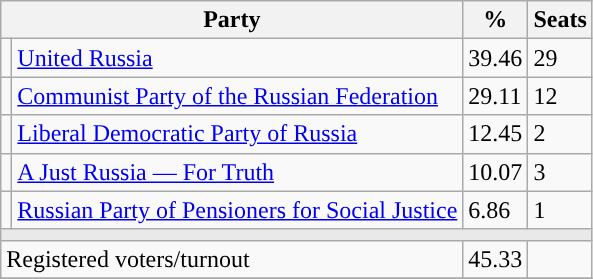<table class="wikitable">
<tr>
<th colspan=2>Party</th>
<th>%</th>
<th>Seats</th>
</tr>
<tr>
<td style="background:"></td>
<td><a href='#'>United Russia</a></td>
<td>39.46</td>
<td>29</td>
</tr>
<tr>
<td style="background:"></td>
<td><a href='#'>Communist Party of the Russian Federation</a></td>
<td>29.11</td>
<td>12</td>
</tr>
<tr>
<td style="background:"></td>
<td><a href='#'>Liberal Democratic Party of Russia</a></td>
<td>12.45</td>
<td>2</td>
</tr>
<tr>
<td style="background:"></td>
<td><a href='#'>A Just Russia — For Truth</a></td>
<td>10.07</td>
<td>3</td>
</tr>
<tr>
<td style="background:"></td>
<td><a href='#'>Russian Party of Pensioners for Social Justice</a></td>
<td>6.86</td>
<td>1</td>
</tr>
<tr>
<td colspan=4 style="background:#E9E9E9;"></td>
</tr>
<tr>
<td align=left colspan=2>Registered voters/turnout</td>
<td>45.33</td>
<td></td>
</tr>
<tr>
</tr>
</table>
